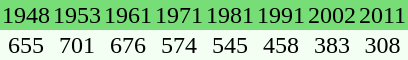<table align="center" cellspacing="0" style="background:#f3fff3">
<tr bgcolor="#77dd77">
<td align="center">1948</td>
<td align="center">1953</td>
<td align="center">1961</td>
<td align="center">1971</td>
<td align="center">1981</td>
<td align="center">1991</td>
<td align="center">2002</td>
<td align="center">2011</td>
</tr>
<tr>
<td align="center">655</td>
<td align="center">701</td>
<td align="center">676</td>
<td align="center">574</td>
<td align="center">545</td>
<td align="center">458</td>
<td align="center">383</td>
<td align="center">308</td>
</tr>
</table>
